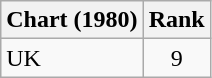<table class="wikitable">
<tr>
<th align="left">Chart (1980)</th>
<th style="text-align:center;">Rank</th>
</tr>
<tr>
<td>UK</td>
<td style="text-align:center;">9</td>
</tr>
</table>
